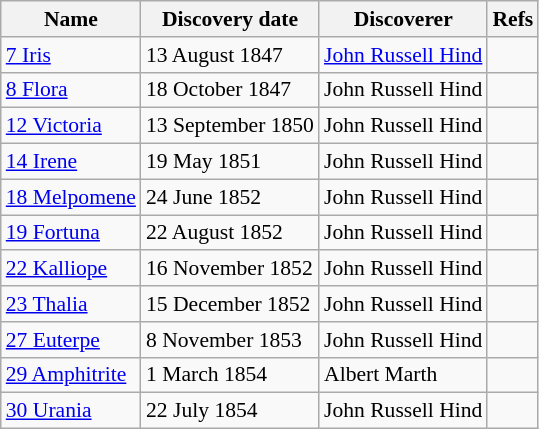<table class="wikitable" style="font-size: 0.9em;">
<tr>
<th>Name</th>
<th>Discovery date</th>
<th>Discoverer</th>
<th>Refs</th>
</tr>
<tr>
<td><a href='#'>7 Iris</a></td>
<td>13 August 1847</td>
<td><a href='#'>John Russell Hind</a></td>
<td></td>
</tr>
<tr>
<td><a href='#'>8 Flora</a></td>
<td>18 October 1847</td>
<td>John Russell Hind</td>
<td></td>
</tr>
<tr>
<td><a href='#'>12 Victoria</a></td>
<td>13 September 1850</td>
<td>John Russell Hind</td>
<td></td>
</tr>
<tr>
<td><a href='#'>14 Irene</a></td>
<td>19 May 1851</td>
<td>John Russell Hind</td>
<td></td>
</tr>
<tr>
<td><a href='#'>18 Melpomene</a></td>
<td>24 June 1852</td>
<td>John Russell Hind</td>
<td></td>
</tr>
<tr>
<td><a href='#'>19 Fortuna</a></td>
<td>22 August 1852</td>
<td>John Russell Hind</td>
<td></td>
</tr>
<tr>
<td><a href='#'>22 Kalliope</a></td>
<td>16 November 1852</td>
<td>John Russell Hind</td>
<td></td>
</tr>
<tr>
<td><a href='#'>23 Thalia</a></td>
<td>15 December 1852</td>
<td>John Russell Hind</td>
<td></td>
</tr>
<tr>
<td><a href='#'>27 Euterpe</a></td>
<td>8 November 1853</td>
<td>John Russell Hind</td>
<td></td>
</tr>
<tr>
<td><a href='#'>29 Amphitrite</a></td>
<td>1 March 1854</td>
<td>Albert Marth</td>
<td></td>
</tr>
<tr>
<td><a href='#'>30 Urania</a></td>
<td>22 July 1854</td>
<td>John Russell Hind</td>
<td></td>
</tr>
</table>
